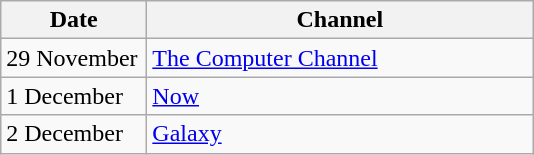<table class="wikitable">
<tr>
<th width=90>Date</th>
<th width=250>Channel</th>
</tr>
<tr>
<td>29 November</td>
<td><a href='#'>The Computer Channel</a></td>
</tr>
<tr>
<td>1 December</td>
<td><a href='#'>Now</a></td>
</tr>
<tr>
<td>2 December</td>
<td><a href='#'>Galaxy</a></td>
</tr>
</table>
